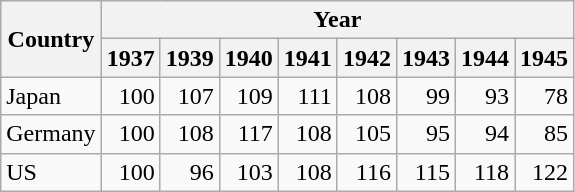<table class="wikitable">
<tr>
<th rowspan="2">Country</th>
<th colspan="8">Year</th>
</tr>
<tr>
<th>1937</th>
<th>1939</th>
<th>1940</th>
<th>1941</th>
<th>1942</th>
<th>1943</th>
<th>1944</th>
<th>1945</th>
</tr>
<tr style="text-align:right">
<td align="left">Japan</td>
<td>100</td>
<td>107</td>
<td>109</td>
<td>111</td>
<td>108</td>
<td>99</td>
<td>93</td>
<td>78</td>
</tr>
<tr style="text-align:right">
<td align="left">Germany</td>
<td>100</td>
<td>108</td>
<td>117</td>
<td>108</td>
<td>105</td>
<td>95</td>
<td>94</td>
<td>85</td>
</tr>
<tr style="text-align:right">
<td align="left">US</td>
<td>100</td>
<td>96</td>
<td>103</td>
<td>108</td>
<td>116</td>
<td>115</td>
<td>118</td>
<td>122</td>
</tr>
</table>
